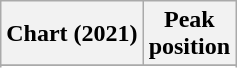<table class="wikitable sortable plainrowheaders" style="text-align:center">
<tr>
<th scope="col">Chart (2021)</th>
<th scope="col">Peak<br>position</th>
</tr>
<tr>
</tr>
<tr>
</tr>
<tr>
</tr>
<tr>
</tr>
<tr>
</tr>
</table>
